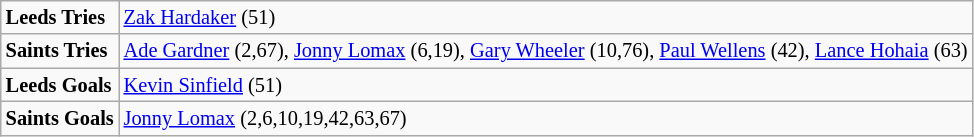<table class="wikitable" style="font-size:85%;">
<tr>
<td><strong>Leeds Tries</strong></td>
<td><a href='#'>Zak Hardaker</a> (51)</td>
</tr>
<tr>
<td><strong>Saints Tries</strong></td>
<td><a href='#'>Ade Gardner</a> (2,67), <a href='#'>Jonny Lomax</a> (6,19), <a href='#'>Gary Wheeler</a> (10,76), <a href='#'>Paul Wellens</a> (42), <a href='#'>Lance Hohaia</a> (63)</td>
</tr>
<tr>
<td><strong>Leeds Goals</strong></td>
<td><a href='#'>Kevin Sinfield</a> (51)</td>
</tr>
<tr>
<td><strong>Saints Goals</strong></td>
<td><a href='#'>Jonny Lomax</a> (2,6,10,19,42,63,67)</td>
</tr>
</table>
